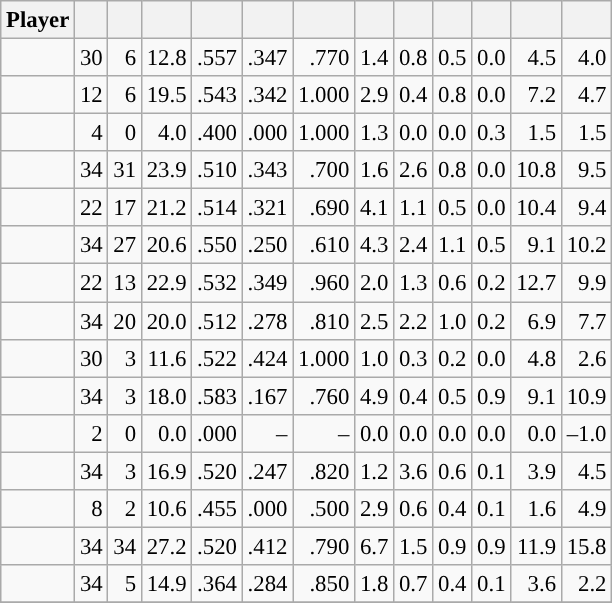<table class="wikitable sortable" style="font-size:95%; text-align:right;">
<tr>
<th>Player</th>
<th></th>
<th></th>
<th></th>
<th></th>
<th></th>
<th></th>
<th></th>
<th></th>
<th></th>
<th></th>
<th></th>
<th></th>
</tr>
<tr>
<td></td>
<td>30</td>
<td>6</td>
<td>12.8</td>
<td>.557</td>
<td>.347</td>
<td>.770</td>
<td>1.4</td>
<td>0.8</td>
<td>0.5</td>
<td>0.0</td>
<td>4.5</td>
<td>4.0</td>
</tr>
<tr>
<td></td>
<td>12</td>
<td>6</td>
<td>19.5</td>
<td>.543</td>
<td>.342</td>
<td>1.000</td>
<td>2.9</td>
<td>0.4</td>
<td>0.8</td>
<td>0.0</td>
<td>7.2</td>
<td>4.7</td>
</tr>
<tr>
<td></td>
<td>4</td>
<td>0</td>
<td>4.0</td>
<td>.400</td>
<td>.000</td>
<td>1.000</td>
<td>1.3</td>
<td>0.0</td>
<td>0.0</td>
<td>0.3</td>
<td>1.5</td>
<td>1.5</td>
</tr>
<tr>
<td></td>
<td>34</td>
<td>31</td>
<td>23.9</td>
<td>.510</td>
<td>.343</td>
<td>.700</td>
<td>1.6</td>
<td>2.6</td>
<td>0.8</td>
<td>0.0</td>
<td>10.8</td>
<td>9.5</td>
</tr>
<tr>
<td></td>
<td>22</td>
<td>17</td>
<td>21.2</td>
<td>.514</td>
<td>.321</td>
<td>.690</td>
<td>4.1</td>
<td>1.1</td>
<td>0.5</td>
<td>0.0</td>
<td>10.4</td>
<td>9.4</td>
</tr>
<tr>
<td></td>
<td>34</td>
<td>27</td>
<td>20.6</td>
<td>.550</td>
<td>.250</td>
<td>.610</td>
<td>4.3</td>
<td>2.4</td>
<td>1.1</td>
<td>0.5</td>
<td>9.1</td>
<td>10.2</td>
</tr>
<tr>
<td></td>
<td>22</td>
<td>13</td>
<td>22.9</td>
<td>.532</td>
<td>.349</td>
<td>.960</td>
<td>2.0</td>
<td>1.3</td>
<td>0.6</td>
<td>0.2</td>
<td>12.7</td>
<td>9.9</td>
</tr>
<tr>
<td></td>
<td>34</td>
<td>20</td>
<td>20.0</td>
<td>.512</td>
<td>.278</td>
<td>.810</td>
<td>2.5</td>
<td>2.2</td>
<td>1.0</td>
<td>0.2</td>
<td>6.9</td>
<td>7.7</td>
</tr>
<tr>
<td></td>
<td>30</td>
<td>3</td>
<td>11.6</td>
<td>.522</td>
<td>.424</td>
<td>1.000</td>
<td>1.0</td>
<td>0.3</td>
<td>0.2</td>
<td>0.0</td>
<td>4.8</td>
<td>2.6</td>
</tr>
<tr>
<td></td>
<td>34</td>
<td>3</td>
<td>18.0</td>
<td>.583</td>
<td>.167</td>
<td>.760</td>
<td>4.9</td>
<td>0.4</td>
<td>0.5</td>
<td>0.9</td>
<td>9.1</td>
<td>10.9</td>
</tr>
<tr>
<td></td>
<td>2</td>
<td>0</td>
<td>0.0</td>
<td>.000</td>
<td>–</td>
<td>–</td>
<td>0.0</td>
<td>0.0</td>
<td>0.0</td>
<td>0.0</td>
<td>0.0</td>
<td>–1.0</td>
</tr>
<tr>
<td></td>
<td>34</td>
<td>3</td>
<td>16.9</td>
<td>.520</td>
<td>.247</td>
<td>.820</td>
<td>1.2</td>
<td>3.6</td>
<td>0.6</td>
<td>0.1</td>
<td>3.9</td>
<td>4.5</td>
</tr>
<tr>
<td></td>
<td>8</td>
<td>2</td>
<td>10.6</td>
<td>.455</td>
<td>.000</td>
<td>.500</td>
<td>2.9</td>
<td>0.6</td>
<td>0.4</td>
<td>0.1</td>
<td>1.6</td>
<td>4.9</td>
</tr>
<tr>
<td></td>
<td>34</td>
<td>34</td>
<td>27.2</td>
<td>.520</td>
<td>.412</td>
<td>.790</td>
<td>6.7</td>
<td>1.5</td>
<td>0.9</td>
<td>0.9</td>
<td>11.9</td>
<td>15.8</td>
</tr>
<tr>
<td></td>
<td>34</td>
<td>5</td>
<td>14.9</td>
<td>.364</td>
<td>.284</td>
<td>.850</td>
<td>1.8</td>
<td>0.7</td>
<td>0.4</td>
<td>0.1</td>
<td>3.6</td>
<td>2.2</td>
</tr>
<tr>
</tr>
</table>
